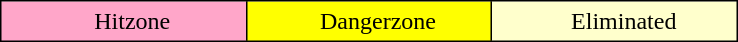<table border="2" cellpadding="4" style="margin:1em auto; background:white; border:1px solid black; border-collapse:collapse; text-align:center">
<tr>
<td style="background:#FFA6C9; padding-left: 1em;" width="20%">Hitzone</td>
<td style="background:yellow; padding-left: 1em;" width="20%">Dangerzone</td>
<td style="background:#FFFFCC; padding-left: 1em;" width="20%">Eliminated</td>
</tr>
</table>
